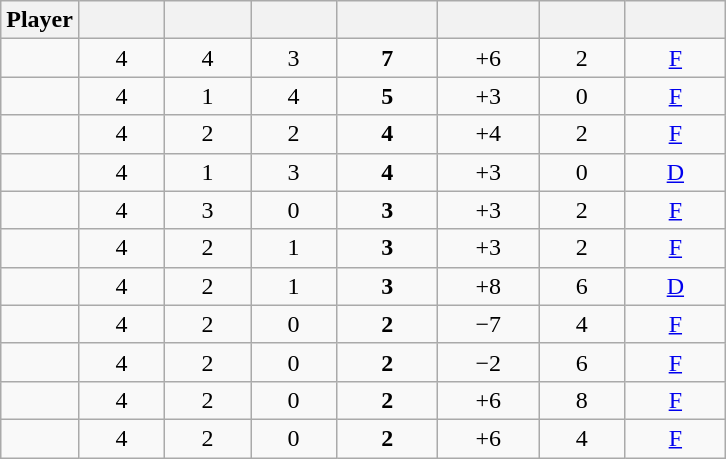<table class="wikitable sortable" style="text-align:center;">
<tr>
<th>Player</th>
<th width="50px"></th>
<th width="50px"></th>
<th width="50px"></th>
<th width="60px"></th>
<th width="60px"></th>
<th width="50px"></th>
<th width="60px"></th>
</tr>
<tr>
<td align=left> </td>
<td>4</td>
<td>4</td>
<td>3</td>
<td><strong>7</strong></td>
<td>+6</td>
<td>2</td>
<td><a href='#'>F</a></td>
</tr>
<tr>
<td align=left> </td>
<td>4</td>
<td>1</td>
<td>4</td>
<td><strong>5</strong></td>
<td>+3</td>
<td>0</td>
<td><a href='#'>F</a></td>
</tr>
<tr>
<td align=left> </td>
<td>4</td>
<td>2</td>
<td>2</td>
<td><strong>4</strong></td>
<td>+4</td>
<td>2</td>
<td><a href='#'>F</a></td>
</tr>
<tr>
<td align=left> </td>
<td>4</td>
<td>1</td>
<td>3</td>
<td><strong>4</strong></td>
<td>+3</td>
<td>0</td>
<td><a href='#'>D</a></td>
</tr>
<tr>
<td align=left> </td>
<td>4</td>
<td>3</td>
<td>0</td>
<td><strong>3</strong></td>
<td>+3</td>
<td>2</td>
<td><a href='#'>F</a></td>
</tr>
<tr>
<td align=left> </td>
<td>4</td>
<td>2</td>
<td>1</td>
<td><strong>3</strong></td>
<td>+3</td>
<td>2</td>
<td><a href='#'>F</a></td>
</tr>
<tr>
<td align=left> </td>
<td>4</td>
<td>2</td>
<td>1</td>
<td><strong>3</strong></td>
<td>+8</td>
<td>6</td>
<td><a href='#'>D</a></td>
</tr>
<tr>
<td align=left> </td>
<td>4</td>
<td>2</td>
<td>0</td>
<td><strong>2</strong></td>
<td>−7</td>
<td>4</td>
<td><a href='#'>F</a></td>
</tr>
<tr>
<td align=left> </td>
<td>4</td>
<td>2</td>
<td>0</td>
<td><strong>2</strong></td>
<td>−2</td>
<td>6</td>
<td><a href='#'>F</a></td>
</tr>
<tr>
<td align=left> </td>
<td>4</td>
<td>2</td>
<td>0</td>
<td><strong>2</strong></td>
<td>+6</td>
<td>8</td>
<td><a href='#'>F</a></td>
</tr>
<tr>
<td align=left> </td>
<td>4</td>
<td>2</td>
<td>0</td>
<td><strong>2</strong></td>
<td>+6</td>
<td>4</td>
<td><a href='#'>F</a></td>
</tr>
</table>
